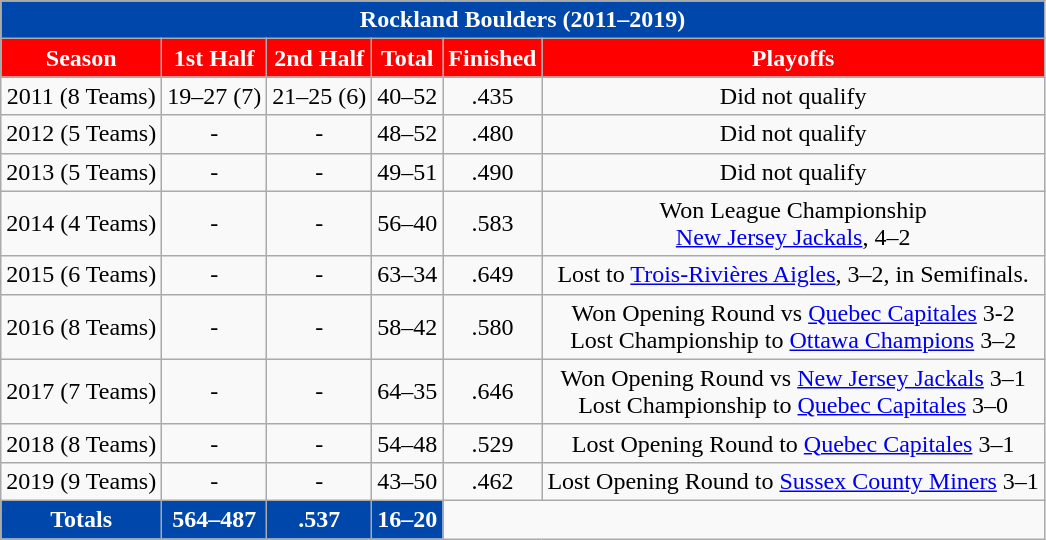<table class="wikitable" style="text-align:center">
<tr>
<th colspan="6" style="background:#0047AB;color:#ffffff">Rockland Boulders (2011–2019)</th>
</tr>
<tr>
<th style="background:red; text-align:center; color:#fff;">Season</th>
<th style="background:red; text-align:center; color:#fff;">1st Half</th>
<th style="background:red; text-align:center; color:#fff;">2nd Half</th>
<th style="background:red; text-align:center; color:#fff;">Total</th>
<th style="background:red; text-align:center; color:#fff;">Finished</th>
<th style="background:red; text-align:center; color:#fff;">Playoffs</th>
</tr>
<tr>
<td>2011 (8 Teams)</td>
<td>19–27 (7)</td>
<td>21–25 (6)</td>
<td>40–52</td>
<td>.435</td>
<td>Did not qualify</td>
</tr>
<tr>
<td>2012 (5 Teams)</td>
<td>-</td>
<td>-</td>
<td>48–52</td>
<td>.480</td>
<td>Did not qualify</td>
</tr>
<tr>
<td>2013 (5 Teams)</td>
<td>-</td>
<td>-</td>
<td>49–51</td>
<td>.490</td>
<td>Did not qualify</td>
</tr>
<tr>
<td>2014 (4 Teams)</td>
<td>-</td>
<td>-</td>
<td>56–40</td>
<td>.583</td>
<td>Won League Championship<br><a href='#'>New Jersey Jackals</a>, 4–2</td>
</tr>
<tr>
<td>2015 (6 Teams)</td>
<td>-</td>
<td>-</td>
<td>63–34</td>
<td>.649</td>
<td>Lost to <a href='#'>Trois-Rivières Aigles</a>, 3–2, in Semifinals.</td>
</tr>
<tr>
<td>2016 (8 Teams)</td>
<td>-</td>
<td>-</td>
<td>58–42</td>
<td>.580</td>
<td>Won Opening Round vs <a href='#'>Quebec Capitales</a> 3-2 <br> Lost Championship to <a href='#'>Ottawa Champions</a> 3–2</td>
</tr>
<tr>
<td>2017 (7 Teams)</td>
<td>-</td>
<td>-</td>
<td>64–35</td>
<td>.646</td>
<td>Won Opening Round vs <a href='#'>New Jersey Jackals</a> 3–1 <br> Lost Championship to <a href='#'>Quebec Capitales</a> 3–0</td>
</tr>
<tr>
<td>2018 (8 Teams)</td>
<td>-</td>
<td>-</td>
<td>54–48</td>
<td>.529</td>
<td>Lost Opening Round to <a href='#'>Quebec Capitales</a> 3–1</td>
</tr>
<tr>
<td>2019 (9 Teams)</td>
<td>-</td>
<td>-</td>
<td>43–50</td>
<td>.462</td>
<td>Lost Opening Round to <a href='#'>Sussex County Miners</a> 3–1</td>
</tr>
<tr>
<th style="background:#0047AB; text-align:center; color:#fff;">Totals</th>
<th style="background:#0047AB; text-align:center; color:#fff;">564–487</th>
<th style="background:#0047AB; text-align:center; color:#fff;">.537</th>
<th style="background:#0047AB; text-align:center; color:#fff;">16–20</th>
</tr>
</table>
